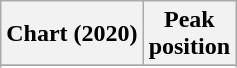<table class="wikitable sortable plainrowheaders" style="text-align:center;">
<tr>
<th>Chart (2020)</th>
<th>Peak<br>position</th>
</tr>
<tr>
</tr>
<tr>
</tr>
<tr>
</tr>
</table>
